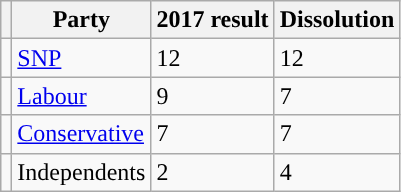<table class="wikitable">
<tr>
<th></th>
<th>Party</th>
<th>2017 result</th>
<th>Dissolution</th>
</tr>
<tr>
<td style="background:"></td>
<td><a href='#'>SNP</a></td>
<td>12</td>
<td>12</td>
</tr>
<tr>
<td style="background:"></td>
<td><a href='#'>Labour</a></td>
<td>9</td>
<td>7</td>
</tr>
<tr>
<td style="background:"></td>
<td><a href='#'>Conservative</a></td>
<td>7</td>
<td>7</td>
</tr>
<tr>
<td style="background:"></td>
<td>Independents</td>
<td>2</td>
<td>4</td>
</tr>
</table>
